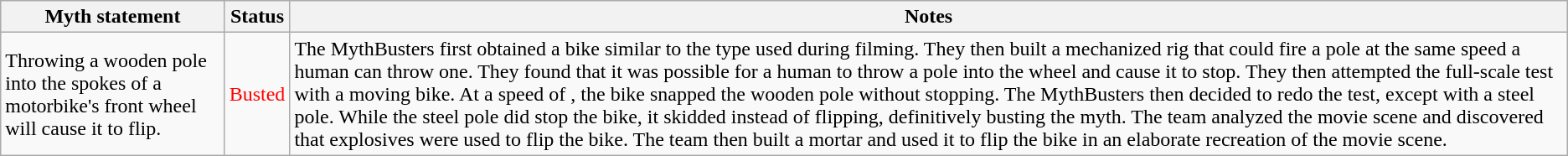<table class="wikitable plainrowheaders">
<tr>
<th>Myth statement</th>
<th>Status</th>
<th>Notes</th>
</tr>
<tr>
<td>Throwing a wooden pole into the spokes of a motorbike's front wheel will cause it to flip.</td>
<td style="color:red">Busted</td>
<td>The MythBusters first obtained a bike similar to the type used during filming. They then built a mechanized rig that could fire a pole at the same speed a human can throw one. They found that it was possible for a human to throw a pole into the wheel and cause it to stop. They then attempted the full-scale test with a moving bike. At a speed of , the bike snapped the wooden pole without stopping. The MythBusters then decided to redo the test, except with a steel pole. While the steel pole did stop the bike, it skidded instead of flipping, definitively busting the myth. The team analyzed the movie scene and discovered that explosives were used to flip the bike. The team then built a mortar and used it to flip the bike in an elaborate recreation of the movie scene.</td>
</tr>
</table>
